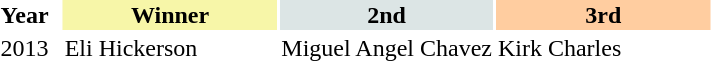<table>
<tr>
<th width=10%>Year</th>
<th style="background-color: #F7F6A8;" width=30%>Winner</th>
<th style="background-color: #DCE5E5;" width=30%>2nd</th>
<th style="background-color: #FFCDA0;" width=30%>3rd</th>
</tr>
<tr>
<td align=center>2013 </td>
<td> Eli Hickerson</td>
<td> Miguel Angel Chavez</td>
<td> Kirk Charles</td>
</tr>
</table>
